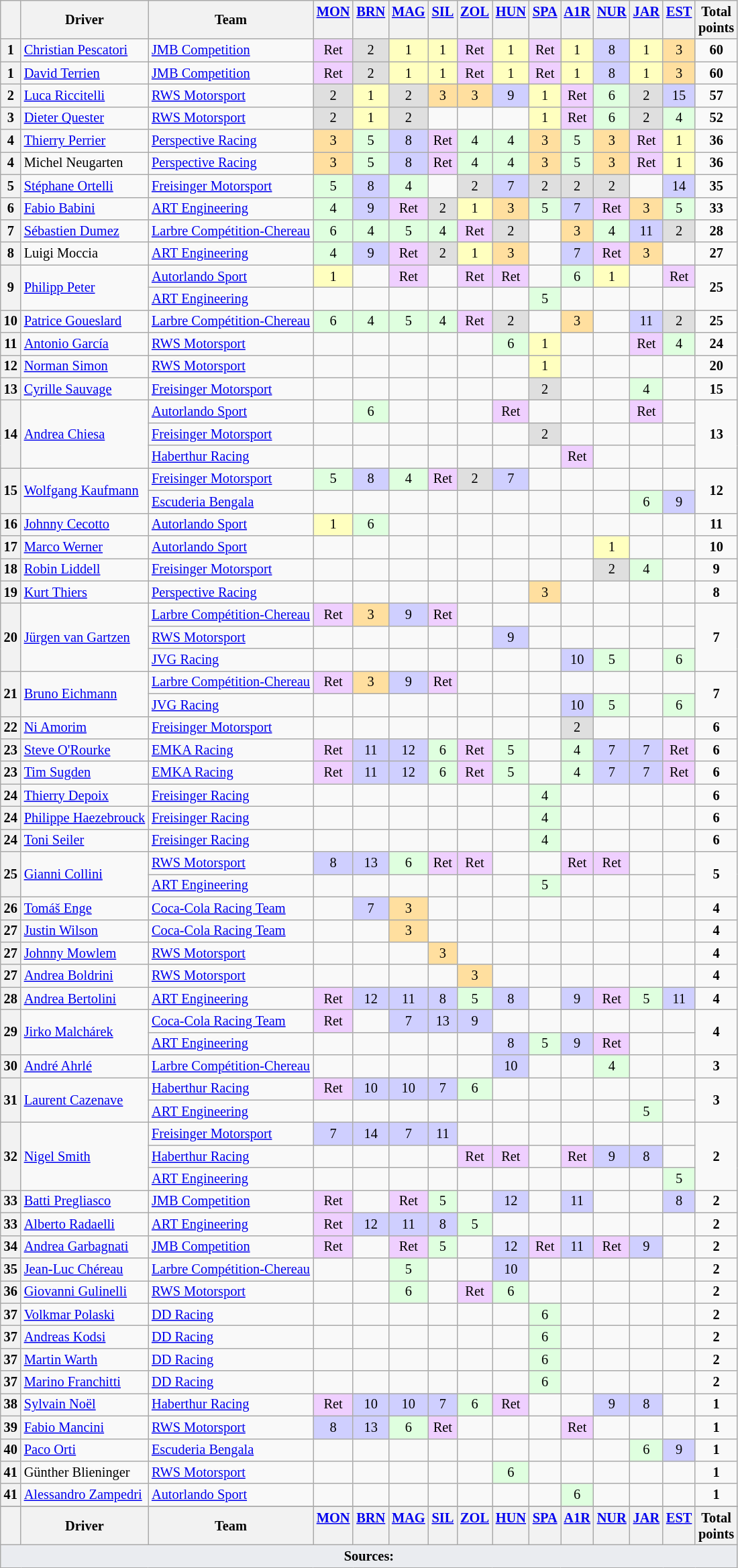<table class="wikitable" style="font-size: 85%; text-align:center;">
<tr valign="top">
<th valign=middle></th>
<th valign=middle>Driver</th>
<th valign=middle>Team</th>
<th><a href='#'>MON</a><br></th>
<th><a href='#'>BRN</a><br></th>
<th><a href='#'>MAG</a><br></th>
<th><a href='#'>SIL</a><br></th>
<th><a href='#'>ZOL</a><br></th>
<th><a href='#'>HUN</a><br></th>
<th><a href='#'>SPA</a><br></th>
<th><a href='#'>A1R</a><br></th>
<th><a href='#'>NUR</a><br></th>
<th><a href='#'>JAR</a><br></th>
<th><a href='#'>EST</a><br></th>
<th valign=middle>Total<br>points</th>
</tr>
<tr>
<th>1</th>
<td align=left> <a href='#'>Christian Pescatori</a></td>
<td align=left> <a href='#'>JMB Competition</a></td>
<td style="background:#EFCFFF;">Ret</td>
<td style="background:#DFDFDF;">2</td>
<td style="background:#FFFFBF;">1</td>
<td style="background:#FFFFBF;">1</td>
<td style="background:#EFCFFF;">Ret</td>
<td style="background:#FFFFBF;">1</td>
<td style="background:#EFCFFF;">Ret</td>
<td style="background:#FFFFBF;">1</td>
<td style="background:#CFCFFF;">8</td>
<td style="background:#FFFFBF;">1</td>
<td style="background:#FFDF9F;">3</td>
<td><strong>60</strong></td>
</tr>
<tr>
<th>1</th>
<td align=left> <a href='#'>David Terrien</a></td>
<td align=left> <a href='#'>JMB Competition</a></td>
<td style="background:#EFCFFF;">Ret</td>
<td style="background:#DFDFDF;">2</td>
<td style="background:#FFFFBF;">1</td>
<td style="background:#FFFFBF;">1</td>
<td style="background:#EFCFFF;">Ret</td>
<td style="background:#FFFFBF;">1</td>
<td style="background:#EFCFFF;">Ret</td>
<td style="background:#FFFFBF;">1</td>
<td style="background:#CFCFFF;">8</td>
<td style="background:#FFFFBF;">1</td>
<td style="background:#FFDF9F;">3</td>
<td><strong>60</strong></td>
</tr>
<tr>
<th>2</th>
<td align=left> <a href='#'>Luca Riccitelli</a></td>
<td align=left> <a href='#'>RWS Motorsport</a></td>
<td style="background:#DFDFDF;">2</td>
<td style="background:#FFFFBF;">1</td>
<td style="background:#DFDFDF;">2</td>
<td style="background:#FFDF9F;">3</td>
<td style="background:#FFDF9F;">3</td>
<td style="background:#CFCFFF;">9</td>
<td style="background:#FFFFBF;">1</td>
<td style="background:#EFCFFF;">Ret</td>
<td style="background:#DFFFDF;">6</td>
<td style="background:#DFDFDF;">2</td>
<td style="background:#CFCFFF;">15</td>
<td><strong>57</strong></td>
</tr>
<tr>
<th>3</th>
<td align=left> <a href='#'>Dieter Quester</a></td>
<td align=left> <a href='#'>RWS Motorsport</a></td>
<td style="background:#DFDFDF;">2</td>
<td style="background:#FFFFBF;">1</td>
<td style="background:#DFDFDF;">2</td>
<td></td>
<td></td>
<td></td>
<td style="background:#FFFFBF;">1</td>
<td style="background:#EFCFFF;">Ret</td>
<td style="background:#DFFFDF;">6</td>
<td style="background:#DFDFDF;">2</td>
<td style="background:#DFFFDF;">4</td>
<td><strong>52</strong></td>
</tr>
<tr>
<th>4</th>
<td align=left> <a href='#'>Thierry Perrier</a></td>
<td align=left> <a href='#'>Perspective Racing</a></td>
<td style="background:#FFDF9F;">3</td>
<td style="background:#DFFFDF;">5</td>
<td style="background:#CFCFFF;">8</td>
<td style="background:#EFCFFF;">Ret</td>
<td style="background:#DFFFDF;">4</td>
<td style="background:#DFFFDF;">4</td>
<td style="background:#FFDF9F;">3</td>
<td style="background:#DFFFDF;">5</td>
<td style="background:#FFDF9F;">3</td>
<td style="background:#EFCFFF;">Ret</td>
<td style="background:#FFFFBF;">1</td>
<td><strong>36</strong></td>
</tr>
<tr>
<th>4</th>
<td align=left> Michel Neugarten</td>
<td align=left> <a href='#'>Perspective Racing</a></td>
<td style="background:#FFDF9F;">3</td>
<td style="background:#DFFFDF;">5</td>
<td style="background:#CFCFFF;">8</td>
<td style="background:#EFCFFF;">Ret</td>
<td style="background:#DFFFDF;">4</td>
<td style="background:#DFFFDF;">4</td>
<td style="background:#FFDF9F;">3</td>
<td style="background:#DFFFDF;">5</td>
<td style="background:#FFDF9F;">3</td>
<td style="background:#EFCFFF;">Ret</td>
<td style="background:#FFFFBF;">1</td>
<td><strong>36</strong></td>
</tr>
<tr>
<th>5</th>
<td align=left> <a href='#'>Stéphane Ortelli</a></td>
<td align=left> <a href='#'>Freisinger Motorsport</a></td>
<td style="background:#DFFFDF;">5</td>
<td style="background:#CFCFFF;">8</td>
<td style="background:#DFFFDF;">4</td>
<td></td>
<td style="background:#DFDFDF;">2</td>
<td style="background:#CFCFFF;">7</td>
<td style="background:#DFDFDF;">2</td>
<td style="background:#DFDFDF;">2</td>
<td style="background:#DFDFDF;">2</td>
<td></td>
<td style="background:#CFCFFF;">14</td>
<td><strong>35</strong></td>
</tr>
<tr>
<th>6</th>
<td align=left> <a href='#'>Fabio Babini</a></td>
<td align=left> <a href='#'>ART Engineering</a></td>
<td style="background:#DFFFDF;">4</td>
<td style="background:#CFCFFF;">9</td>
<td style="background:#EFCFFF;">Ret</td>
<td style="background:#DFDFDF;">2</td>
<td style="background:#FFFFBF;">1</td>
<td style="background:#FFDF9F;">3</td>
<td style="background:#DFFFDF;">5</td>
<td style="background:#CFCFFF;">7</td>
<td style="background:#EFCFFF;">Ret</td>
<td style="background:#FFDF9F;">3</td>
<td style="background:#DFFFDF;">5</td>
<td><strong>33</strong></td>
</tr>
<tr>
<th>7</th>
<td align=left> <a href='#'>Sébastien Dumez</a></td>
<td align=left> <a href='#'>Larbre Compétition-Chereau</a></td>
<td style="background:#DFFFDF;">6</td>
<td style="background:#DFFFDF;">4</td>
<td style="background:#DFFFDF;">5</td>
<td style="background:#DFFFDF;">4</td>
<td style="background:#EFCFFF;">Ret</td>
<td style="background:#DFDFDF;">2</td>
<td></td>
<td style="background:#FFDF9F;">3</td>
<td style="background:#DFFFDF;">4</td>
<td style="background:#CFCFFF;">11</td>
<td style="background:#DFDFDF;">2</td>
<td><strong>28</strong></td>
</tr>
<tr>
<th>8</th>
<td align=left> Luigi Moccia</td>
<td align=left> <a href='#'>ART Engineering</a></td>
<td style="background:#DFFFDF;">4</td>
<td style="background:#CFCFFF;">9</td>
<td style="background:#EFCFFF;">Ret</td>
<td style="background:#DFDFDF;">2</td>
<td style="background:#FFFFBF;">1</td>
<td style="background:#FFDF9F;">3</td>
<td></td>
<td style="background:#CFCFFF;">7</td>
<td style="background:#EFCFFF;">Ret</td>
<td style="background:#FFDF9F;">3</td>
<td></td>
<td><strong>27</strong></td>
</tr>
<tr>
<th rowspan=2>9</th>
<td rowspan=2 align=left> <a href='#'>Philipp Peter</a></td>
<td align=left> <a href='#'>Autorlando Sport</a></td>
<td style="background:#FFFFBF;">1</td>
<td></td>
<td style="background:#EFCFFF;">Ret</td>
<td></td>
<td style="background:#EFCFFF;">Ret</td>
<td style="background:#EFCFFF;">Ret</td>
<td></td>
<td style="background:#DFFFDF;">6</td>
<td style="background:#FFFFBF;">1</td>
<td></td>
<td style="background:#EFCFFF;">Ret</td>
<td rowspan=2><strong>25</strong></td>
</tr>
<tr>
<td align=left> <a href='#'>ART Engineering</a></td>
<td></td>
<td></td>
<td></td>
<td></td>
<td></td>
<td></td>
<td style="background:#DFFFDF;">5</td>
<td></td>
<td></td>
<td></td>
<td></td>
</tr>
<tr>
<th>10</th>
<td align=left> <a href='#'>Patrice Goueslard</a></td>
<td align=left> <a href='#'>Larbre Compétition-Chereau</a></td>
<td style="background:#DFFFDF;">6</td>
<td style="background:#DFFFDF;">4</td>
<td style="background:#DFFFDF;">5</td>
<td style="background:#DFFFDF;">4</td>
<td style="background:#EFCFFF;">Ret</td>
<td style="background:#DFDFDF;">2</td>
<td></td>
<td style="background:#FFDF9F;">3</td>
<td></td>
<td style="background:#CFCFFF;">11</td>
<td style="background:#DFDFDF;">2</td>
<td><strong>25</strong></td>
</tr>
<tr>
<th>11</th>
<td align=left> <a href='#'>Antonio García</a></td>
<td align=left> <a href='#'>RWS Motorsport</a></td>
<td></td>
<td></td>
<td></td>
<td></td>
<td></td>
<td style="background:#DFFFDF;">6</td>
<td style="background:#FFFFBF;">1</td>
<td></td>
<td></td>
<td style="background:#EFCFFF;">Ret</td>
<td style="background:#DFFFDF;">4</td>
<td><strong>24</strong></td>
</tr>
<tr>
<th>12</th>
<td align=left> <a href='#'>Norman Simon</a></td>
<td align=left> <a href='#'>RWS Motorsport</a></td>
<td></td>
<td></td>
<td></td>
<td></td>
<td></td>
<td></td>
<td style="background:#FFFFBF;">1</td>
<td></td>
<td></td>
<td></td>
<td></td>
<td><strong>20</strong></td>
</tr>
<tr>
<th>13</th>
<td align=left> <a href='#'>Cyrille Sauvage</a></td>
<td align=left> <a href='#'>Freisinger Motorsport</a></td>
<td></td>
<td></td>
<td></td>
<td></td>
<td></td>
<td></td>
<td style="background:#DFDFDF;">2</td>
<td></td>
<td></td>
<td style="background:#DFFFDF;">4</td>
<td></td>
<td><strong>15</strong></td>
</tr>
<tr>
<th rowspan=3>14</th>
<td rowspan=3 align=left> <a href='#'>Andrea Chiesa</a></td>
<td align=left> <a href='#'>Autorlando Sport</a></td>
<td></td>
<td style="background:#DFFFDF;">6</td>
<td></td>
<td></td>
<td></td>
<td style="background:#EFCFFF;">Ret</td>
<td></td>
<td></td>
<td></td>
<td style="background:#EFCFFF;">Ret</td>
<td></td>
<td rowspan=3><strong>13</strong></td>
</tr>
<tr>
<td align=left> <a href='#'>Freisinger Motorsport</a></td>
<td></td>
<td></td>
<td></td>
<td></td>
<td></td>
<td></td>
<td style="background:#DFDFDF;">2</td>
<td></td>
<td></td>
<td></td>
<td></td>
</tr>
<tr>
<td align=left> <a href='#'>Haberthur Racing</a></td>
<td></td>
<td></td>
<td></td>
<td></td>
<td></td>
<td></td>
<td></td>
<td style="background:#EFCFFF;">Ret</td>
<td></td>
<td></td>
<td></td>
</tr>
<tr>
<th rowspan=2>15</th>
<td rowspan=2 align=left> <a href='#'>Wolfgang Kaufmann</a></td>
<td align=left> <a href='#'>Freisinger Motorsport</a></td>
<td style="background:#DFFFDF;">5</td>
<td style="background:#CFCFFF;">8</td>
<td style="background:#DFFFDF;">4</td>
<td style="background:#EFCFFF;">Ret</td>
<td style="background:#DFDFDF;">2</td>
<td style="background:#CFCFFF;">7</td>
<td></td>
<td></td>
<td></td>
<td></td>
<td></td>
<td rowspan=2><strong>12</strong></td>
</tr>
<tr>
<td align=left> <a href='#'>Escuderia Bengala</a></td>
<td></td>
<td></td>
<td></td>
<td></td>
<td></td>
<td></td>
<td></td>
<td></td>
<td></td>
<td style="background:#DFFFDF;">6</td>
<td style="background:#CFCFFF;">9</td>
</tr>
<tr>
<th>16</th>
<td align=left> <a href='#'>Johnny Cecotto</a></td>
<td align=left> <a href='#'>Autorlando Sport</a></td>
<td style="background:#FFFFBF;">1</td>
<td style="background:#DFFFDF;">6</td>
<td></td>
<td></td>
<td></td>
<td></td>
<td></td>
<td></td>
<td></td>
<td></td>
<td></td>
<td><strong>11</strong></td>
</tr>
<tr>
<th>17</th>
<td align=left> <a href='#'>Marco Werner</a></td>
<td align=left> <a href='#'>Autorlando Sport</a></td>
<td></td>
<td></td>
<td></td>
<td></td>
<td></td>
<td></td>
<td></td>
<td></td>
<td style="background:#FFFFBF;">1</td>
<td></td>
<td></td>
<td><strong>10</strong></td>
</tr>
<tr>
<th>18</th>
<td align=left> <a href='#'>Robin Liddell</a></td>
<td align=left> <a href='#'>Freisinger Motorsport</a></td>
<td></td>
<td></td>
<td></td>
<td></td>
<td></td>
<td></td>
<td></td>
<td></td>
<td style="background:#DFDFDF;">2</td>
<td style="background:#DFFFDF;">4</td>
<td></td>
<td><strong>9</strong></td>
</tr>
<tr>
<th>19</th>
<td align=left> <a href='#'>Kurt Thiers</a></td>
<td align=left> <a href='#'>Perspective Racing</a></td>
<td></td>
<td></td>
<td></td>
<td></td>
<td></td>
<td></td>
<td style="background:#FFDF9F;">3</td>
<td></td>
<td></td>
<td></td>
<td></td>
<td><strong>8</strong></td>
</tr>
<tr>
<th rowspan=3>20</th>
<td rowspan=3 align=left> <a href='#'>Jürgen van Gartzen</a></td>
<td align=left> <a href='#'>Larbre Compétition-Chereau</a></td>
<td style="background:#EFCFFF;">Ret</td>
<td style="background:#FFDF9F;">3</td>
<td style="background:#CFCFFF;">9</td>
<td style="background:#EFCFFF;">Ret</td>
<td></td>
<td></td>
<td></td>
<td></td>
<td></td>
<td></td>
<td></td>
<td rowspan=3><strong>7</strong></td>
</tr>
<tr>
<td align=left> <a href='#'>RWS Motorsport</a></td>
<td></td>
<td></td>
<td></td>
<td></td>
<td></td>
<td style="background:#CFCFFF;">9</td>
<td></td>
<td></td>
<td></td>
<td></td>
<td></td>
</tr>
<tr>
<td align=left> <a href='#'>JVG Racing</a></td>
<td></td>
<td></td>
<td></td>
<td></td>
<td></td>
<td></td>
<td></td>
<td style="background:#CFCFFF;">10</td>
<td style="background:#DFFFDF;">5</td>
<td></td>
<td style="background:#DFFFDF;">6</td>
</tr>
<tr>
<th rowspan=2>21</th>
<td rowspan=2 align=left> <a href='#'>Bruno Eichmann</a></td>
<td align=left> <a href='#'>Larbre Compétition-Chereau</a></td>
<td style="background:#EFCFFF;">Ret</td>
<td style="background:#FFDF9F;">3</td>
<td style="background:#CFCFFF;">9</td>
<td style="background:#EFCFFF;">Ret</td>
<td></td>
<td></td>
<td></td>
<td></td>
<td></td>
<td></td>
<td></td>
<td rowspan=2><strong>7</strong></td>
</tr>
<tr>
<td align=left> <a href='#'>JVG Racing</a></td>
<td></td>
<td></td>
<td></td>
<td></td>
<td></td>
<td></td>
<td></td>
<td style="background:#CFCFFF;">10</td>
<td style="background:#DFFFDF;">5</td>
<td></td>
<td style="background:#DFFFDF;">6</td>
</tr>
<tr>
<th>22</th>
<td align=left> <a href='#'>Ni Amorim</a></td>
<td align=left> <a href='#'>Freisinger Motorsport</a></td>
<td></td>
<td></td>
<td></td>
<td></td>
<td></td>
<td></td>
<td></td>
<td style="background:#DFDFDF;">2</td>
<td></td>
<td></td>
<td></td>
<td><strong>6</strong></td>
</tr>
<tr>
<th>23</th>
<td align=left> <a href='#'>Steve O'Rourke</a></td>
<td align=left> <a href='#'>EMKA Racing</a></td>
<td style="background:#EFCFFF;">Ret</td>
<td style="background:#CFCFFF;">11</td>
<td style="background:#CFCFFF;">12</td>
<td style="background:#DFFFDF;">6</td>
<td style="background:#EFCFFF;">Ret</td>
<td style="background:#DFFFDF;">5</td>
<td></td>
<td style="background:#DFFFDF;">4</td>
<td style="background:#CFCFFF;">7</td>
<td style="background:#CFCFFF;">7</td>
<td style="background:#EFCFFF;">Ret</td>
<td><strong>6</strong></td>
</tr>
<tr>
<th>23</th>
<td align=left> <a href='#'>Tim Sugden</a></td>
<td align=left> <a href='#'>EMKA Racing</a></td>
<td style="background:#EFCFFF;">Ret</td>
<td style="background:#CFCFFF;">11</td>
<td style="background:#CFCFFF;">12</td>
<td style="background:#DFFFDF;">6</td>
<td style="background:#EFCFFF;">Ret</td>
<td style="background:#DFFFDF;">5</td>
<td></td>
<td style="background:#DFFFDF;">4</td>
<td style="background:#CFCFFF;">7</td>
<td style="background:#CFCFFF;">7</td>
<td style="background:#EFCFFF;">Ret</td>
<td><strong>6</strong></td>
</tr>
<tr>
<th>24</th>
<td align=left> <a href='#'>Thierry Depoix</a></td>
<td align=left> <a href='#'>Freisinger Racing</a></td>
<td></td>
<td></td>
<td></td>
<td></td>
<td></td>
<td></td>
<td style="background:#DFFFDF;">4</td>
<td></td>
<td></td>
<td></td>
<td></td>
<td><strong>6</strong></td>
</tr>
<tr>
<th>24</th>
<td align=left> <a href='#'>Philippe Haezebrouck</a></td>
<td align=left> <a href='#'>Freisinger Racing</a></td>
<td></td>
<td></td>
<td></td>
<td></td>
<td></td>
<td></td>
<td style="background:#DFFFDF;">4</td>
<td></td>
<td></td>
<td></td>
<td></td>
<td><strong>6</strong></td>
</tr>
<tr>
<th>24</th>
<td align=left> <a href='#'>Toni Seiler</a></td>
<td align=left> <a href='#'>Freisinger Racing</a></td>
<td></td>
<td></td>
<td></td>
<td></td>
<td></td>
<td></td>
<td style="background:#DFFFDF;">4</td>
<td></td>
<td></td>
<td></td>
<td></td>
<td><strong>6</strong></td>
</tr>
<tr>
<th rowspan=2>25</th>
<td rowspan=2 align=left> <a href='#'>Gianni Collini</a></td>
<td align=left> <a href='#'>RWS Motorsport</a></td>
<td style="background:#CFCFFF;">8</td>
<td style="background:#CFCFFF;">13</td>
<td style="background:#DFFFDF;">6</td>
<td style="background:#EFCFFF;">Ret</td>
<td style="background:#EFCFFF;">Ret</td>
<td></td>
<td></td>
<td style="background:#EFCFFF;">Ret</td>
<td style="background:#EFCFFF;">Ret</td>
<td></td>
<td></td>
<td rowspan=2><strong>5</strong></td>
</tr>
<tr>
<td align=left> <a href='#'>ART Engineering</a></td>
<td></td>
<td></td>
<td></td>
<td></td>
<td></td>
<td></td>
<td style="background:#DFFFDF;">5</td>
<td></td>
<td></td>
<td></td>
<td></td>
</tr>
<tr>
<th>26</th>
<td align=left> <a href='#'>Tomáš Enge</a></td>
<td align=left> <a href='#'>Coca-Cola Racing Team</a></td>
<td></td>
<td style="background:#CFCFFF;">7</td>
<td style="background:#FFDF9F;">3</td>
<td></td>
<td></td>
<td></td>
<td></td>
<td></td>
<td></td>
<td></td>
<td></td>
<td><strong>4</strong></td>
</tr>
<tr>
<th>27</th>
<td align=left> <a href='#'>Justin Wilson</a></td>
<td align=left> <a href='#'>Coca-Cola Racing Team</a></td>
<td></td>
<td></td>
<td style="background:#FFDF9F;">3</td>
<td></td>
<td></td>
<td></td>
<td></td>
<td></td>
<td></td>
<td></td>
<td></td>
<td><strong>4</strong></td>
</tr>
<tr>
<th>27</th>
<td align=left> <a href='#'>Johnny Mowlem</a></td>
<td align=left> <a href='#'>RWS Motorsport</a></td>
<td></td>
<td></td>
<td></td>
<td style="background:#FFDF9F;">3</td>
<td></td>
<td></td>
<td></td>
<td></td>
<td></td>
<td></td>
<td></td>
<td><strong>4</strong></td>
</tr>
<tr>
<th>27</th>
<td align=left> <a href='#'>Andrea Boldrini</a></td>
<td align=left> <a href='#'>RWS Motorsport</a></td>
<td></td>
<td></td>
<td></td>
<td></td>
<td style="background:#FFDF9F;">3</td>
<td></td>
<td></td>
<td></td>
<td></td>
<td></td>
<td></td>
<td><strong>4</strong></td>
</tr>
<tr>
<th>28</th>
<td align=left> <a href='#'>Andrea Bertolini</a></td>
<td align=left> <a href='#'>ART Engineering</a></td>
<td style="background:#EFCFFF;">Ret</td>
<td style="background:#CFCFFF;">12</td>
<td style="background:#CFCFFF;">11</td>
<td style="background:#CFCFFF;">8</td>
<td style="background:#DFFFDF;">5</td>
<td style="background:#CFCFFF;">8</td>
<td></td>
<td style="background:#CFCFFF;">9</td>
<td style="background:#EFCFFF;">Ret</td>
<td style="background:#DFFFDF;">5</td>
<td style="background:#CFCFFF;">11</td>
<td><strong>4</strong></td>
</tr>
<tr>
<th rowspan=2>29</th>
<td rowspan=2 align=left> <a href='#'>Jirko Malchárek</a></td>
<td align=left> <a href='#'>Coca-Cola Racing Team</a></td>
<td style="background:#EFCFFF;">Ret</td>
<td></td>
<td style="background:#CFCFFF;">7</td>
<td style="background:#CFCFFF;">13</td>
<td style="background:#CFCFFF;">9</td>
<td></td>
<td></td>
<td></td>
<td></td>
<td></td>
<td></td>
<td rowspan=2><strong>4</strong></td>
</tr>
<tr>
<td align=left> <a href='#'>ART Engineering</a></td>
<td></td>
<td></td>
<td></td>
<td></td>
<td></td>
<td style="background:#CFCFFF;">8</td>
<td style="background:#DFFFDF;">5</td>
<td style="background:#CFCFFF;">9</td>
<td style="background:#EFCFFF;">Ret</td>
<td></td>
<td></td>
</tr>
<tr>
<th>30</th>
<td align=left> <a href='#'>André Ahrlé</a></td>
<td align=left> <a href='#'>Larbre Compétition-Chereau</a></td>
<td></td>
<td></td>
<td></td>
<td></td>
<td></td>
<td style="background:#CFCFFF;">10</td>
<td></td>
<td></td>
<td style="background:#DFFFDF;">4</td>
<td></td>
<td></td>
<td><strong>3</strong></td>
</tr>
<tr>
<th rowspan=2>31</th>
<td rowspan=2 align=left> <a href='#'>Laurent Cazenave</a></td>
<td align=left> <a href='#'>Haberthur Racing</a></td>
<td style="background:#EFCFFF;">Ret</td>
<td style="background:#CFCFFF;">10</td>
<td style="background:#CFCFFF;">10</td>
<td style="background:#CFCFFF;">7</td>
<td style="background:#DFFFDF;">6</td>
<td></td>
<td></td>
<td></td>
<td></td>
<td></td>
<td></td>
<td rowspan=2><strong>3</strong></td>
</tr>
<tr>
<td align=left> <a href='#'>ART Engineering</a></td>
<td></td>
<td></td>
<td></td>
<td></td>
<td></td>
<td></td>
<td></td>
<td></td>
<td></td>
<td style="background:#DFFFDF;">5</td>
<td></td>
</tr>
<tr>
<th rowspan=3>32</th>
<td rowspan=3 align=left> <a href='#'>Nigel Smith</a></td>
<td align=left> <a href='#'>Freisinger Motorsport</a></td>
<td style="background:#CFCFFF;">7</td>
<td style="background:#CFCFFF;">14</td>
<td style="background:#CFCFFF;">7</td>
<td style="background:#CFCFFF;">11</td>
<td></td>
<td></td>
<td></td>
<td></td>
<td></td>
<td></td>
<td></td>
<td rowspan=3><strong>2</strong></td>
</tr>
<tr>
<td align=left> <a href='#'>Haberthur Racing</a></td>
<td></td>
<td></td>
<td></td>
<td></td>
<td style="background:#EFCFFF;">Ret</td>
<td style="background:#EFCFFF;">Ret</td>
<td></td>
<td style="background:#EFCFFF;">Ret</td>
<td style="background:#CFCFFF;">9</td>
<td style="background:#CFCFFF;">8</td>
<td></td>
</tr>
<tr>
<td align=left> <a href='#'>ART Engineering</a></td>
<td></td>
<td></td>
<td></td>
<td></td>
<td></td>
<td></td>
<td></td>
<td></td>
<td></td>
<td></td>
<td style="background:#DFFFDF;">5</td>
</tr>
<tr>
<th>33</th>
<td align=left> <a href='#'>Batti Pregliasco</a></td>
<td align=left> <a href='#'>JMB Competition</a></td>
<td style="background:#EFCFFF;">Ret</td>
<td></td>
<td style="background:#EFCFFF;">Ret</td>
<td style="background:#DFFFDF;">5</td>
<td></td>
<td style="background:#CFCFFF;">12</td>
<td></td>
<td style="background:#CFCFFF;">11</td>
<td></td>
<td></td>
<td style="background:#CFCFFF;">8</td>
<td><strong>2</strong></td>
</tr>
<tr>
<th>33</th>
<td align=left> <a href='#'>Alberto Radaelli</a></td>
<td align=left> <a href='#'>ART Engineering</a></td>
<td style="background:#EFCFFF;">Ret</td>
<td style="background:#CFCFFF;">12</td>
<td style="background:#CFCFFF;">11</td>
<td style="background:#CFCFFF;">8</td>
<td style="background:#DFFFDF;">5</td>
<td></td>
<td></td>
<td></td>
<td></td>
<td></td>
<td></td>
<td><strong>2</strong></td>
</tr>
<tr>
<th>34</th>
<td align=left> <a href='#'>Andrea Garbagnati</a></td>
<td align=left> <a href='#'>JMB Competition</a></td>
<td style="background:#EFCFFF;">Ret</td>
<td></td>
<td style="background:#EFCFFF;">Ret</td>
<td style="background:#DFFFDF;">5</td>
<td></td>
<td style="background:#CFCFFF;">12</td>
<td style="background:#EFCFFF;">Ret</td>
<td style="background:#CFCFFF;">11</td>
<td style="background:#EFCFFF;">Ret</td>
<td style="background:#CFCFFF;">9</td>
<td></td>
<td><strong>2</strong></td>
</tr>
<tr>
<th>35</th>
<td align=left> <a href='#'>Jean-Luc Chéreau</a></td>
<td align=left> <a href='#'>Larbre Compétition-Chereau</a></td>
<td></td>
<td></td>
<td style="background:#DFFFDF;">5</td>
<td></td>
<td></td>
<td style="background:#CFCFFF;">10</td>
<td></td>
<td></td>
<td></td>
<td></td>
<td></td>
<td><strong>2</strong></td>
</tr>
<tr>
<th>36</th>
<td align=left> <a href='#'>Giovanni Gulinelli</a></td>
<td align=left> <a href='#'>RWS Motorsport</a></td>
<td></td>
<td></td>
<td style="background:#DFFFDF;">6</td>
<td></td>
<td style="background:#EFCFFF;">Ret</td>
<td style="background:#DFFFDF;">6</td>
<td></td>
<td></td>
<td></td>
<td></td>
<td></td>
<td><strong>2</strong></td>
</tr>
<tr>
<th>37</th>
<td align=left> <a href='#'>Volkmar Polaski</a></td>
<td align=left> <a href='#'>DD Racing</a></td>
<td></td>
<td></td>
<td></td>
<td></td>
<td></td>
<td></td>
<td style="background:#DFFFDF;">6</td>
<td></td>
<td></td>
<td></td>
<td></td>
<td><strong>2</strong></td>
</tr>
<tr>
<th>37</th>
<td align=left> <a href='#'>Andreas Kodsi</a></td>
<td align=left> <a href='#'>DD Racing</a></td>
<td></td>
<td></td>
<td></td>
<td></td>
<td></td>
<td></td>
<td style="background:#DFFFDF;">6</td>
<td></td>
<td></td>
<td></td>
<td></td>
<td><strong>2</strong></td>
</tr>
<tr>
<th>37</th>
<td align=left> <a href='#'>Martin Warth</a></td>
<td align=left> <a href='#'>DD Racing</a></td>
<td></td>
<td></td>
<td></td>
<td></td>
<td></td>
<td></td>
<td style="background:#DFFFDF;">6</td>
<td></td>
<td></td>
<td></td>
<td></td>
<td><strong>2</strong></td>
</tr>
<tr>
<th>37</th>
<td align=left> <a href='#'>Marino Franchitti</a></td>
<td align=left> <a href='#'>DD Racing</a></td>
<td></td>
<td></td>
<td></td>
<td></td>
<td></td>
<td></td>
<td style="background:#DFFFDF;">6</td>
<td></td>
<td></td>
<td></td>
<td></td>
<td><strong>2</strong></td>
</tr>
<tr>
<th>38</th>
<td align=left> <a href='#'>Sylvain Noël</a></td>
<td align=left> <a href='#'>Haberthur Racing</a></td>
<td style="background:#EFCFFF;">Ret</td>
<td style="background:#CFCFFF;">10</td>
<td style="background:#CFCFFF;">10</td>
<td style="background:#CFCFFF;">7</td>
<td style="background:#DFFFDF;">6</td>
<td style="background:#EFCFFF;">Ret</td>
<td></td>
<td></td>
<td style="background:#CFCFFF;">9</td>
<td style="background:#CFCFFF;">8</td>
<td></td>
<td><strong>1</strong></td>
</tr>
<tr>
<th>39</th>
<td align=left> <a href='#'>Fabio Mancini</a></td>
<td align=left> <a href='#'>RWS Motorsport</a></td>
<td style="background:#CFCFFF;">8</td>
<td style="background:#CFCFFF;">13</td>
<td style="background:#DFFFDF;">6</td>
<td style="background:#EFCFFF;">Ret</td>
<td></td>
<td></td>
<td></td>
<td style="background:#EFCFFF;">Ret</td>
<td></td>
<td></td>
<td></td>
<td><strong>1</strong></td>
</tr>
<tr>
<th>40</th>
<td align=left> <a href='#'>Paco Orti</a></td>
<td align=left> <a href='#'>Escuderia Bengala</a></td>
<td></td>
<td></td>
<td></td>
<td></td>
<td></td>
<td></td>
<td></td>
<td></td>
<td></td>
<td style="background:#DFFFDF;">6</td>
<td style="background:#CFCFFF;">9</td>
<td><strong>1</strong></td>
</tr>
<tr>
<th>41</th>
<td align=left> Günther Blieninger</td>
<td align=left> <a href='#'>RWS Motorsport</a></td>
<td></td>
<td></td>
<td></td>
<td></td>
<td></td>
<td style="background:#DFFFDF;">6</td>
<td></td>
<td></td>
<td></td>
<td></td>
<td></td>
<td><strong>1</strong></td>
</tr>
<tr>
<th>41</th>
<td align=left> <a href='#'>Alessandro Zampedri</a></td>
<td align=left> <a href='#'>Autorlando Sport</a></td>
<td></td>
<td></td>
<td></td>
<td></td>
<td></td>
<td></td>
<td></td>
<td style="background:#DFFFDF;">6</td>
<td></td>
<td></td>
<td></td>
<td><strong>1</strong></td>
</tr>
<tr>
</tr>
<tr valign="top">
<th valign=middle></th>
<th valign=middle>Driver</th>
<th valign=middle>Team</th>
<th><a href='#'>MON</a><br></th>
<th><a href='#'>BRN</a><br></th>
<th><a href='#'>MAG</a><br></th>
<th><a href='#'>SIL</a><br></th>
<th><a href='#'>ZOL</a><br></th>
<th><a href='#'>HUN</a><br></th>
<th><a href='#'>SPA</a><br></th>
<th><a href='#'>A1R</a><br></th>
<th><a href='#'>NUR</a><br></th>
<th><a href='#'>JAR</a><br></th>
<th><a href='#'>EST</a><br></th>
<th valign=middle>Total<br>points</th>
</tr>
<tr class="sortbottom">
<td colspan="15" style="background-color:#EAECF0;text-align:center"><strong>Sources:</strong></td>
</tr>
</table>
